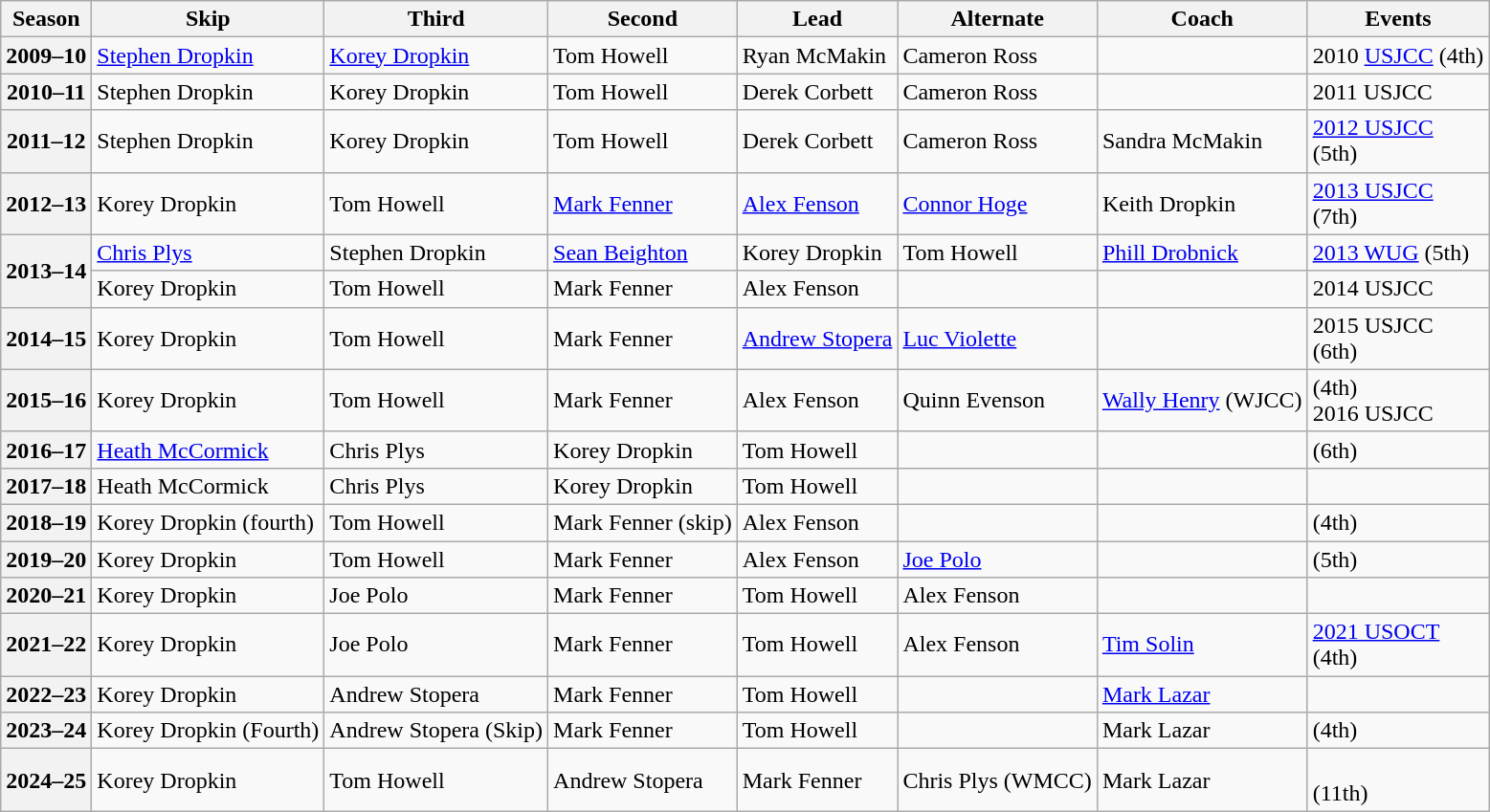<table class="wikitable">
<tr>
<th scope="col">Season</th>
<th scope="col">Skip</th>
<th scope="col">Third</th>
<th scope="col">Second</th>
<th scope="col">Lead</th>
<th scope="col">Alternate</th>
<th scope="col">Coach</th>
<th scope="col">Events</th>
</tr>
<tr>
<th scope="row">2009–10</th>
<td><a href='#'>Stephen Dropkin</a></td>
<td><a href='#'>Korey Dropkin</a></td>
<td>Tom Howell</td>
<td>Ryan McMakin</td>
<td>Cameron Ross</td>
<td></td>
<td>2010 <a href='#'>USJCC</a> (4th)</td>
</tr>
<tr>
<th scope="row">2010–11</th>
<td>Stephen Dropkin</td>
<td>Korey Dropkin</td>
<td>Tom Howell</td>
<td>Derek Corbett</td>
<td>Cameron Ross</td>
<td></td>
<td>2011 USJCC </td>
</tr>
<tr>
<th scope="row">2011–12</th>
<td>Stephen Dropkin</td>
<td>Korey Dropkin</td>
<td>Tom Howell</td>
<td>Derek Corbett</td>
<td>Cameron Ross</td>
<td>Sandra McMakin</td>
<td><a href='#'>2012 USJCC</a> <br> (5th)</td>
</tr>
<tr>
<th scope="row">2012–13</th>
<td>Korey Dropkin</td>
<td>Tom Howell</td>
<td><a href='#'>Mark Fenner</a></td>
<td><a href='#'>Alex Fenson</a></td>
<td><a href='#'>Connor Hoge</a></td>
<td>Keith Dropkin</td>
<td><a href='#'>2013 USJCC</a> <br> (7th)</td>
</tr>
<tr>
<th scope="row" rowspan=2>2013–14</th>
<td><a href='#'>Chris Plys</a></td>
<td>Stephen Dropkin</td>
<td><a href='#'>Sean Beighton</a></td>
<td>Korey Dropkin</td>
<td>Tom Howell</td>
<td><a href='#'>Phill Drobnick</a></td>
<td><a href='#'>2013 WUG</a> (5th)</td>
</tr>
<tr>
<td>Korey Dropkin</td>
<td>Tom Howell</td>
<td>Mark Fenner</td>
<td>Alex Fenson</td>
<td></td>
<td></td>
<td>2014 USJCC </td>
</tr>
<tr>
<th scope="row">2014–15</th>
<td>Korey Dropkin</td>
<td>Tom Howell</td>
<td>Mark Fenner</td>
<td><a href='#'>Andrew Stopera</a></td>
<td><a href='#'>Luc Violette</a></td>
<td></td>
<td>2015 USJCC <br> (6th)</td>
</tr>
<tr>
<th scope="row">2015–16</th>
<td>Korey Dropkin</td>
<td>Tom Howell</td>
<td>Mark Fenner</td>
<td>Alex Fenson</td>
<td>Quinn Evenson</td>
<td><a href='#'>Wally Henry</a> (WJCC)</td>
<td> (4th)<br>2016 USJCC <br> </td>
</tr>
<tr>
<th scope="row">2016–17</th>
<td><a href='#'>Heath McCormick</a></td>
<td>Chris Plys</td>
<td>Korey Dropkin</td>
<td>Tom Howell</td>
<td></td>
<td></td>
<td> (6th)</td>
</tr>
<tr>
<th scope="row">2017–18</th>
<td>Heath McCormick</td>
<td>Chris Plys</td>
<td>Korey Dropkin</td>
<td>Tom Howell</td>
<td></td>
<td></td>
<td> </td>
</tr>
<tr>
<th scope="row">2018–19</th>
<td>Korey Dropkin (fourth)</td>
<td>Tom Howell</td>
<td>Mark Fenner (skip)</td>
<td>Alex Fenson</td>
<td></td>
<td></td>
<td> (4th)</td>
</tr>
<tr>
<th scope="row">2019–20</th>
<td>Korey Dropkin</td>
<td>Tom Howell</td>
<td>Mark Fenner</td>
<td>Alex Fenson</td>
<td><a href='#'>Joe Polo</a></td>
<td></td>
<td> (5th)</td>
</tr>
<tr>
<th scope="row">2020–21</th>
<td>Korey Dropkin</td>
<td>Joe Polo</td>
<td>Mark Fenner</td>
<td>Tom Howell</td>
<td>Alex Fenson</td>
<td></td>
<td> </td>
</tr>
<tr>
<th scope="row">2021–22</th>
<td>Korey Dropkin</td>
<td>Joe Polo</td>
<td>Mark Fenner</td>
<td>Tom Howell</td>
<td>Alex Fenson</td>
<td><a href='#'>Tim Solin</a></td>
<td><a href='#'>2021 USOCT</a>  <br>  (4th)</td>
</tr>
<tr>
<th scope="row">2022–23</th>
<td>Korey Dropkin</td>
<td>Andrew Stopera</td>
<td>Mark Fenner</td>
<td>Tom Howell</td>
<td></td>
<td><a href='#'>Mark Lazar</a></td>
<td>  <br>  </td>
</tr>
<tr>
<th scope="row">2023–24</th>
<td>Korey Dropkin (Fourth)</td>
<td>Andrew Stopera (Skip)</td>
<td>Mark Fenner</td>
<td>Tom Howell</td>
<td></td>
<td>Mark Lazar</td>
<td> (4th) <br>  </td>
</tr>
<tr>
<th scope="row">2024–25</th>
<td>Korey Dropkin</td>
<td>Tom Howell</td>
<td>Andrew Stopera</td>
<td>Mark Fenner</td>
<td>Chris Plys (WMCC)</td>
<td>Mark Lazar</td>
<td>  <br>  (11th)</td>
</tr>
</table>
